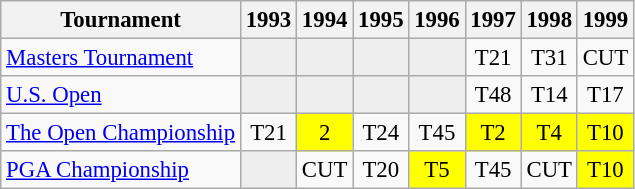<table class="wikitable" style="font-size:95%;text-align:center;">
<tr>
<th>Tournament</th>
<th>1993</th>
<th>1994</th>
<th>1995</th>
<th>1996</th>
<th>1997</th>
<th>1998</th>
<th>1999</th>
</tr>
<tr>
<td align=left><a href='#'>Masters Tournament</a></td>
<td style="background:#eeeeee;"></td>
<td style="background:#eeeeee;"></td>
<td style="background:#eeeeee;"></td>
<td style="background:#eeeeee;"></td>
<td>T21</td>
<td>T31</td>
<td>CUT</td>
</tr>
<tr>
<td align=left><a href='#'>U.S. Open</a></td>
<td style="background:#eeeeee;"></td>
<td style="background:#eeeeee;"></td>
<td style="background:#eeeeee;"></td>
<td style="background:#eeeeee;"></td>
<td>T48</td>
<td>T14</td>
<td>T17</td>
</tr>
<tr>
<td align=left><a href='#'>The Open Championship</a></td>
<td>T21</td>
<td style="background:yellow;">2</td>
<td>T24</td>
<td>T45</td>
<td style="background:yellow;">T2</td>
<td style="background:yellow;">T4</td>
<td style="background:yellow;">T10</td>
</tr>
<tr>
<td align=left><a href='#'>PGA Championship</a></td>
<td style="background:#eeeeee;"></td>
<td>CUT</td>
<td>T20</td>
<td style="background:yellow;">T5</td>
<td>T45</td>
<td>CUT</td>
<td style="background:yellow;">T10</td>
</tr>
</table>
